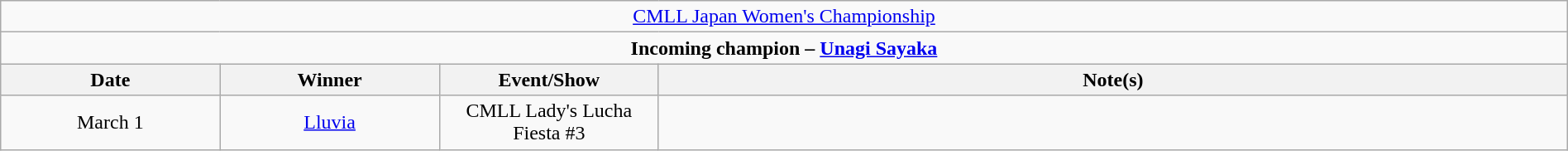<table class="wikitable" style="text-align:center; width:100%;">
<tr>
<td colspan="4" style="text-align: center;"><a href='#'>CMLL Japan Women's Championship</a></td>
</tr>
<tr>
<td colspan="4" style="text-align: center;"><strong>Incoming champion – <a href='#'>Unagi Sayaka</a></strong></td>
</tr>
<tr>
<th width=14%>Date</th>
<th width=14%>Winner</th>
<th width=14%>Event/Show</th>
<th width=58%>Note(s)</th>
</tr>
<tr>
<td>March 1</td>
<td><a href='#'>Lluvia</a></td>
<td>CMLL Lady's Lucha Fiesta #3</td>
<td></td>
</tr>
</table>
